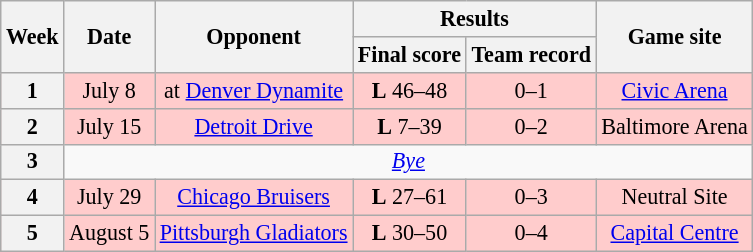<table class="wikitable" style="font-size: 92%;" "align=center">
<tr>
<th rowspan="2">Week</th>
<th rowspan="2">Date</th>
<th rowspan="2">Opponent</th>
<th colspan="2">Results</th>
<th rowspan="2">Game site</th>
</tr>
<tr>
<th>Final score</th>
<th>Team record</th>
</tr>
<tr style="background:#fcc">
<th>1</th>
<td style="text-align:center;">July 8</td>
<td style="text-align:center;">at <a href='#'>Denver Dynamite</a></td>
<td style="text-align:center;"><strong>L</strong> 46–48</td>
<td style="text-align:center;">0–1</td>
<td style="text-align:center;"><a href='#'>Civic Arena</a></td>
</tr>
<tr style="background:#fcc">
<th>2</th>
<td style="text-align:center;">July 15</td>
<td style="text-align:center;"><a href='#'>Detroit Drive</a></td>
<td style="text-align:center;"><strong>L</strong> 7–39</td>
<td style="text-align:center;">0–2</td>
<td style="text-align:center;">Baltimore Arena</td>
</tr>
<tr>
<th>3</th>
<td colspan="8" style="text-align:center;"><em><a href='#'>Bye</a></em></td>
</tr>
<tr style="background:#fcc">
<th>4</th>
<td style="text-align:center;">July 29</td>
<td style="text-align:center;"><a href='#'>Chicago Bruisers</a></td>
<td style="text-align:center;"><strong>L</strong> 27–61</td>
<td style="text-align:center;">0–3</td>
<td style="text-align:center;">Neutral Site</td>
</tr>
<tr style="background:#fcc">
<th>5</th>
<td style="text-align:center;">August 5</td>
<td style="text-align:center;"><a href='#'>Pittsburgh Gladiators</a></td>
<td style="text-align:center;"><strong>L</strong> 30–50</td>
<td style="text-align:center;">0–4</td>
<td style="text-align:center;"><a href='#'>Capital Centre</a></td>
</tr>
</table>
